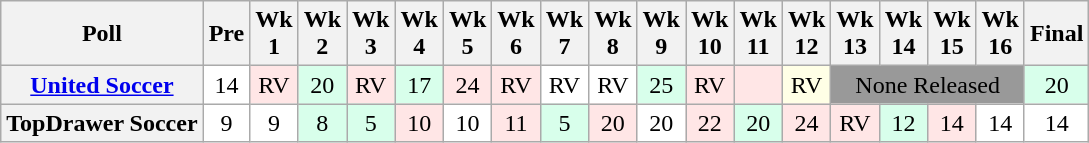<table class="wikitable" style="white-space:nowrap;text-align:center;">
<tr>
<th>Poll</th>
<th>Pre</th>
<th>Wk<br>1</th>
<th>Wk<br>2</th>
<th>Wk<br>3</th>
<th>Wk<br>4</th>
<th>Wk<br>5</th>
<th>Wk<br>6</th>
<th>Wk<br>7</th>
<th>Wk<br>8</th>
<th>Wk<br>9</th>
<th>Wk<br>10</th>
<th>Wk<br>11</th>
<th>Wk<br>12</th>
<th>Wk<br>13</th>
<th>Wk<br>14</th>
<th>Wk<br>15</th>
<th>Wk<br>16</th>
<th>Final<br></th>
</tr>
<tr>
<th><a href='#'>United Soccer</a></th>
<td style="background:#FFFFFF;">14</td>
<td style="background:#FFE6E6;">RV</td>
<td style="background:#D8FFEB;">20</td>
<td style="background:#FFE6E6;">RV</td>
<td style="background:#D8FFEB;">17</td>
<td style="background:#FFE6E6;">24</td>
<td style="background:#FFE6E6;">RV</td>
<td style="background:#FFFFFF;">RV</td>
<td style="background:#FFFFFF;">RV</td>
<td style="background:#D8FFEB;">25</td>
<td style="background:#FFE6E6;">RV</td>
<td style="background:#FFE6E6;"></td>
<td style="background:#FFFFE6;">RV</td>
<td colspan=4 style="background:#999;">None Released</td>
<td style="background:#D8FFEB;">20</td>
</tr>
<tr>
<th>TopDrawer Soccer </th>
<td style="background:#FFFFFF;">9</td>
<td style="background:#FFFFFF;">9</td>
<td style="background:#D8FFEB;">8</td>
<td style="background:#D8FFEB;">5</td>
<td style="background:#FFE6E6;">10</td>
<td style="background:#FFFFFF;">10</td>
<td style="background:#FFE6E6;">11</td>
<td style="background:#D8FFEB;">5</td>
<td style="background:#FFE6E6;">20</td>
<td style="background:#FFFFFF;">20</td>
<td style="background:#FFE6E6;">22</td>
<td style="background:#D8FFEB;">20</td>
<td style="background:#FFE6E6;">24</td>
<td style="background:#FFE6E6;">RV</td>
<td style="background:#D8FFEB;">12</td>
<td style="background:#FFE6E6;">14</td>
<td style="background:#FFFFFF;">14</td>
<td style="background:#FFFFFF;">14</td>
</tr>
</table>
